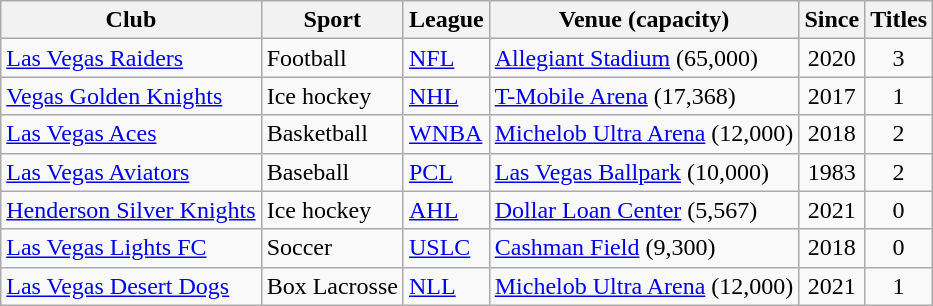<table class="wikitable sortable">
<tr>
<th>Club</th>
<th>Sport</th>
<th>League</th>
<th>Venue (capacity)</th>
<th>Since</th>
<th>Titles</th>
</tr>
<tr>
<td><a href='#'>Las Vegas Raiders</a></td>
<td>Football</td>
<td><a href='#'>NFL</a></td>
<td><a href='#'>Allegiant Stadium</a> (65,000)</td>
<td style="text-align:center;">2020</td>
<td style="text-align:center;">3</td>
</tr>
<tr>
<td><a href='#'>Vegas Golden Knights</a></td>
<td>Ice hockey</td>
<td><a href='#'>NHL</a></td>
<td><a href='#'>T-Mobile Arena</a> (17,368)</td>
<td style="text-align:center;">2017</td>
<td style="text-align:center;">1</td>
</tr>
<tr>
<td><a href='#'>Las Vegas Aces</a></td>
<td>Basketball</td>
<td><a href='#'>WNBA</a></td>
<td><a href='#'>Michelob Ultra Arena</a> (12,000)</td>
<td style="text-align:center;">2018</td>
<td style="text-align:center;">2</td>
</tr>
<tr>
<td><a href='#'>Las Vegas Aviators</a></td>
<td>Baseball</td>
<td><a href='#'>PCL</a></td>
<td><a href='#'>Las Vegas Ballpark</a> (10,000)</td>
<td style="text-align:center;">1983</td>
<td style="text-align:center;">2</td>
</tr>
<tr>
<td><a href='#'>Henderson Silver Knights</a></td>
<td>Ice hockey</td>
<td><a href='#'>AHL</a></td>
<td><a href='#'>Dollar Loan Center</a> (5,567)</td>
<td style="text-align:center;">2021</td>
<td style="text-align:center;">0</td>
</tr>
<tr>
<td><a href='#'>Las Vegas Lights FC</a></td>
<td>Soccer</td>
<td><a href='#'>USLC</a></td>
<td><a href='#'>Cashman Field</a> (9,300)</td>
<td style="text-align:center;">2018</td>
<td style="text-align:center;">0</td>
</tr>
<tr>
<td><a href='#'>Las Vegas Desert Dogs</a></td>
<td>Box Lacrosse</td>
<td><a href='#'>NLL</a></td>
<td><a href='#'>Michelob Ultra Arena</a> (12,000)</td>
<td style="text-align:center;">2021</td>
<td style="text-align:center;">1</td>
</tr>
</table>
